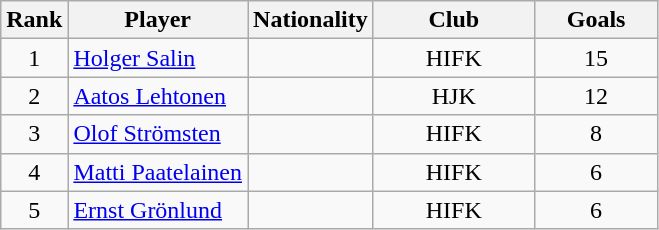<table class="wikitable sortable" style="text-align:center;margin-left:1em">
<tr>
<th>Rank</th>
<th>Player</th>
<th>Nationality</th>
<th style="width:100px;">Club</th>
<th width=75>Goals</th>
</tr>
<tr>
<td>1</td>
<td style="text-align:left;"><a href='#'>Holger Salin</a></td>
<td style="text-align:left;"></td>
<td>HIFK</td>
<td>15</td>
</tr>
<tr>
<td>2</td>
<td style="text-align:left;"><a href='#'>Aatos Lehtonen</a></td>
<td style="text-align:left;"></td>
<td>HJK</td>
<td>12</td>
</tr>
<tr>
<td>3</td>
<td style="text-align:left;"><a href='#'>Olof Strömsten</a></td>
<td style="text-align:left;"></td>
<td>HIFK</td>
<td>8</td>
</tr>
<tr>
<td>4</td>
<td style="text-align:left;"><a href='#'>Matti Paatelainen</a></td>
<td style="text-align:left;"></td>
<td>HIFK</td>
<td>6</td>
</tr>
<tr>
<td>5</td>
<td style="text-align:left;"><a href='#'>Ernst Grönlund</a></td>
<td style="text-align:left;"></td>
<td>HIFK</td>
<td>6</td>
</tr>
</table>
